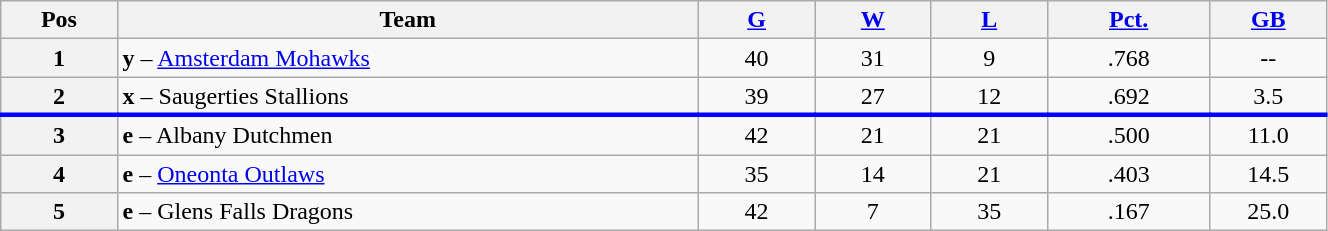<table class="wikitable plainrowheaders" width="70%" style="text-align:center;">
<tr>
<th scope="col" width="5%">Pos</th>
<th scope="col" width="25%">Team</th>
<th scope="col" width="5%"><a href='#'>G</a></th>
<th scope="col" width="5%"><a href='#'>W</a></th>
<th scope="col" width="5%"><a href='#'>L</a></th>
<th scope="col" width="7%"><a href='#'>Pct.</a></th>
<th scope="col" width="5%"><a href='#'>GB</a></th>
</tr>
<tr>
<th>1</th>
<td style="text-align:left;"><strong>y</strong> – <a href='#'>Amsterdam Mohawks</a></td>
<td>40</td>
<td>31</td>
<td>9</td>
<td>.768</td>
<td>--</td>
</tr>
<tr>
<th>2</th>
<td style="text-align:left;"><strong>x</strong> – Saugerties Stallions</td>
<td>39</td>
<td>27</td>
<td>12</td>
<td>.692</td>
<td>3.5</td>
</tr>
<tr>
</tr>
<tr |- style="border-top:3px solid blue;">
<th>3</th>
<td style="text-align:left;"><strong>e</strong> – Albany Dutchmen</td>
<td>42</td>
<td>21</td>
<td>21</td>
<td>.500</td>
<td>11.0</td>
</tr>
<tr>
<th>4</th>
<td style="text-align:left;"><strong>e</strong> – <a href='#'>Oneonta Outlaws</a></td>
<td>35</td>
<td>14</td>
<td>21</td>
<td>.403</td>
<td>14.5</td>
</tr>
<tr>
<th>5</th>
<td style="text-align:left;"><strong>e</strong> – Glens Falls Dragons</td>
<td>42</td>
<td>7</td>
<td>35</td>
<td>.167</td>
<td>25.0</td>
</tr>
</table>
